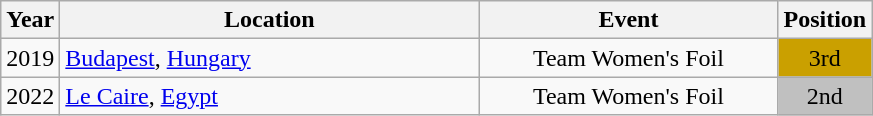<table class="wikitable" style="text-align:center;">
<tr>
<th>Year</th>
<th style="width:17em">Location</th>
<th style="width:12em">Event</th>
<th>Position</th>
</tr>
<tr>
<td>2019</td>
<td rowspan="1" align="left"> <a href='#'>Budapest</a>, <a href='#'>Hungary</a></td>
<td>Team Women's Foil</td>
<td bgcolor="caramel">3rd</td>
</tr>
<tr>
<td>2022</td>
<td rowspan="1" align="left"> <a href='#'>Le Caire</a>, <a href='#'>Egypt</a></td>
<td>Team Women's Foil</td>
<td bgcolor="silver">2nd</td>
</tr>
</table>
